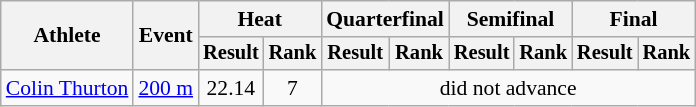<table class="wikitable" style="font-size:90%">
<tr>
<th rowspan="2">Athlete</th>
<th rowspan="2">Event</th>
<th colspan="2">Heat</th>
<th colspan="2">Quarterfinal</th>
<th colspan="2">Semifinal</th>
<th colspan="2">Final</th>
</tr>
<tr style="font-size:95%">
<th>Result</th>
<th>Rank</th>
<th>Result</th>
<th>Rank</th>
<th>Result</th>
<th>Rank</th>
<th>Result</th>
<th>Rank</th>
</tr>
<tr align=center>
<td align=left><a href='#'>Colin Thurton</a></td>
<td align=left><a href='#'>200 m</a></td>
<td>22.14</td>
<td>7</td>
<td colspan=6>did not advance</td>
</tr>
</table>
